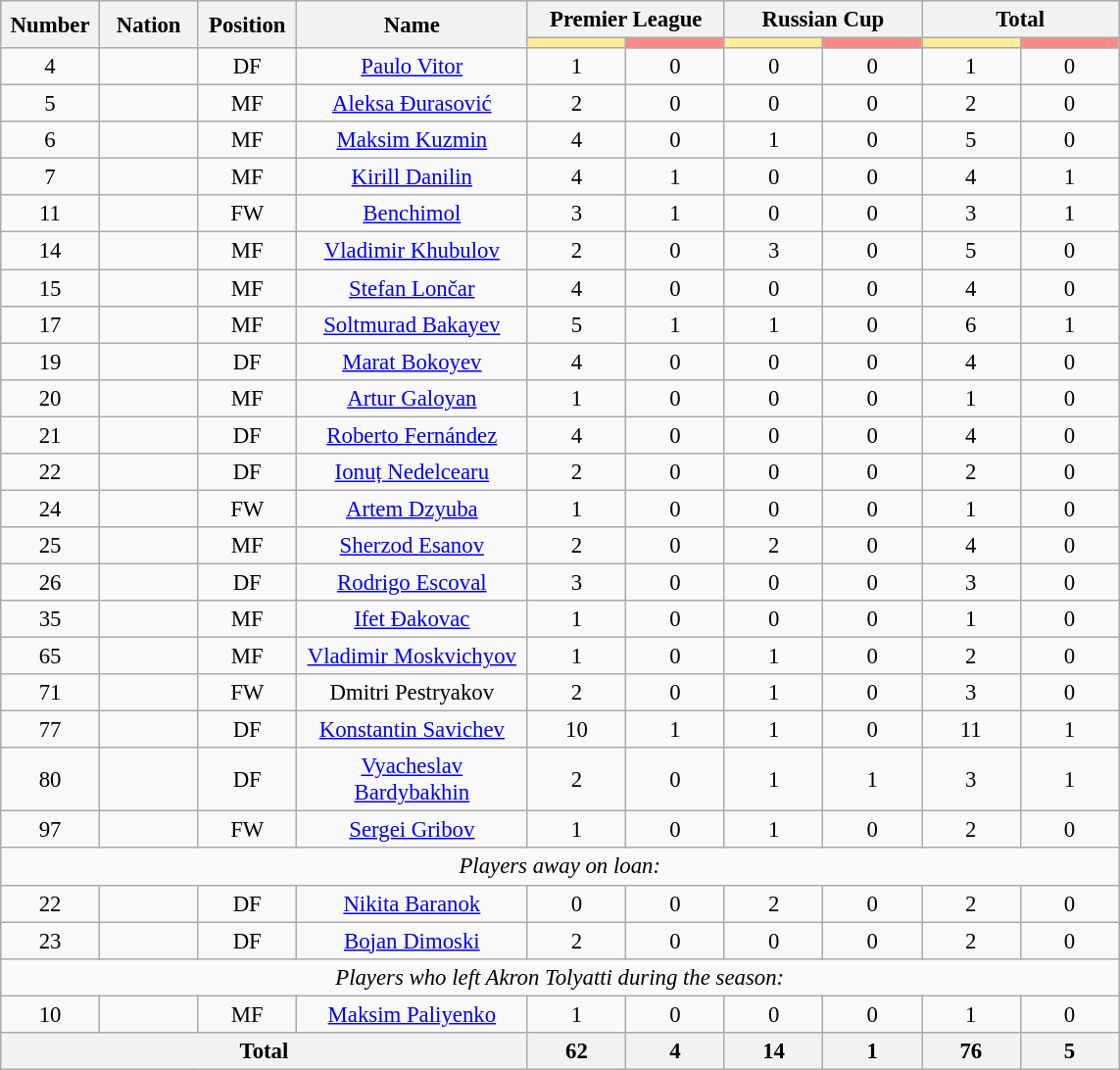<table class="wikitable" style="font-size: 95%; text-align: center;">
<tr>
<th rowspan=2 width=60>Number</th>
<th rowspan=2 width=60>Nation</th>
<th rowspan=2 width=60>Position</th>
<th rowspan=2 width=150>Name</th>
<th colspan=2>Premier League</th>
<th colspan=2>Russian Cup</th>
<th colspan=2>Total</th>
</tr>
<tr>
<th style="width:60px; background:#fe9;"></th>
<th style="width:60px; background:#ff8888;"></th>
<th style="width:60px; background:#fe9;"></th>
<th style="width:60px; background:#ff8888;"></th>
<th style="width:60px; background:#fe9;"></th>
<th style="width:60px; background:#ff8888;"></th>
</tr>
<tr>
<td>4</td>
<td></td>
<td>DF</td>
<td><a href='#'>Paulo Vitor</a></td>
<td>1</td>
<td>0</td>
<td>0</td>
<td>0</td>
<td>1</td>
<td>0</td>
</tr>
<tr>
<td>5</td>
<td></td>
<td>MF</td>
<td><a href='#'>Aleksa Đurasović</a></td>
<td>2</td>
<td>0</td>
<td>0</td>
<td>0</td>
<td>2</td>
<td>0</td>
</tr>
<tr>
<td>6</td>
<td></td>
<td>MF</td>
<td><a href='#'>Maksim Kuzmin</a></td>
<td>4</td>
<td>0</td>
<td>1</td>
<td>0</td>
<td>5</td>
<td>0</td>
</tr>
<tr>
<td>7</td>
<td></td>
<td>MF</td>
<td><a href='#'>Kirill Danilin</a></td>
<td>4</td>
<td>1</td>
<td>0</td>
<td>0</td>
<td>4</td>
<td>1</td>
</tr>
<tr>
<td>11</td>
<td></td>
<td>FW</td>
<td><a href='#'>Benchimol</a></td>
<td>3</td>
<td>1</td>
<td>0</td>
<td>0</td>
<td>3</td>
<td>1</td>
</tr>
<tr>
<td>14</td>
<td></td>
<td>MF</td>
<td><a href='#'>Vladimir Khubulov</a></td>
<td>2</td>
<td>0</td>
<td>3</td>
<td>0</td>
<td>5</td>
<td>0</td>
</tr>
<tr>
<td>15</td>
<td></td>
<td>MF</td>
<td><a href='#'>Stefan Lončar</a></td>
<td>4</td>
<td>0</td>
<td>0</td>
<td>0</td>
<td>4</td>
<td>0</td>
</tr>
<tr>
<td>17</td>
<td></td>
<td>MF</td>
<td><a href='#'>Soltmurad Bakayev</a></td>
<td>5</td>
<td>1</td>
<td>1</td>
<td>0</td>
<td>6</td>
<td>1</td>
</tr>
<tr>
<td>19</td>
<td></td>
<td>DF</td>
<td><a href='#'>Marat Bokoyev</a></td>
<td>4</td>
<td>0</td>
<td>0</td>
<td>0</td>
<td>4</td>
<td>0</td>
</tr>
<tr>
<td>20</td>
<td></td>
<td>MF</td>
<td><a href='#'>Artur Galoyan</a></td>
<td>1</td>
<td>0</td>
<td>0</td>
<td>0</td>
<td>1</td>
<td>0</td>
</tr>
<tr>
<td>21</td>
<td></td>
<td>DF</td>
<td><a href='#'>Roberto Fernández</a></td>
<td>4</td>
<td>0</td>
<td>0</td>
<td>0</td>
<td>4</td>
<td>0</td>
</tr>
<tr>
<td>22</td>
<td></td>
<td>DF</td>
<td><a href='#'>Ionuț Nedelcearu</a></td>
<td>2</td>
<td>0</td>
<td>0</td>
<td>0</td>
<td>2</td>
<td>0</td>
</tr>
<tr>
<td>24</td>
<td></td>
<td>FW</td>
<td><a href='#'>Artem Dzyuba</a></td>
<td>1</td>
<td>0</td>
<td>0</td>
<td>0</td>
<td>1</td>
<td>0</td>
</tr>
<tr>
<td>25</td>
<td></td>
<td>MF</td>
<td><a href='#'>Sherzod Esanov</a></td>
<td>2</td>
<td>0</td>
<td>2</td>
<td>0</td>
<td>4</td>
<td>0</td>
</tr>
<tr>
<td>26</td>
<td></td>
<td>DF</td>
<td><a href='#'>Rodrigo Escoval</a></td>
<td>3</td>
<td>0</td>
<td>0</td>
<td>0</td>
<td>3</td>
<td>0</td>
</tr>
<tr>
<td>35</td>
<td></td>
<td>MF</td>
<td><a href='#'>Ifet Đakovac</a></td>
<td>1</td>
<td>0</td>
<td>0</td>
<td>0</td>
<td>1</td>
<td>0</td>
</tr>
<tr>
<td>65</td>
<td></td>
<td>MF</td>
<td><a href='#'>Vladimir Moskvichyov</a></td>
<td>1</td>
<td>0</td>
<td>1</td>
<td>0</td>
<td>2</td>
<td>0</td>
</tr>
<tr>
<td>71</td>
<td></td>
<td>FW</td>
<td>Dmitri Pestryakov</td>
<td>2</td>
<td>0</td>
<td>1</td>
<td>0</td>
<td>3</td>
<td>0</td>
</tr>
<tr>
<td>77</td>
<td></td>
<td>DF</td>
<td><a href='#'>Konstantin Savichev</a></td>
<td>10</td>
<td>1</td>
<td>1</td>
<td>0</td>
<td>11</td>
<td>1</td>
</tr>
<tr>
<td>80</td>
<td></td>
<td>DF</td>
<td><a href='#'>Vyacheslav Bardybakhin</a></td>
<td>2</td>
<td>0</td>
<td>1</td>
<td>1</td>
<td>3</td>
<td>1</td>
</tr>
<tr>
<td>97</td>
<td></td>
<td>FW</td>
<td><a href='#'>Sergei Gribov</a></td>
<td>1</td>
<td>0</td>
<td>1</td>
<td>0</td>
<td>2</td>
<td>0</td>
</tr>
<tr>
<td colspan="14"><em>Players away on loan:</em></td>
</tr>
<tr>
<td>22</td>
<td></td>
<td>DF</td>
<td><a href='#'>Nikita Baranok</a></td>
<td>0</td>
<td>0</td>
<td>2</td>
<td>0</td>
<td>2</td>
<td>0</td>
</tr>
<tr>
<td>23</td>
<td></td>
<td>DF</td>
<td><a href='#'>Bojan Dimoski</a></td>
<td>2</td>
<td>0</td>
<td>0</td>
<td>0</td>
<td>2</td>
<td>0</td>
</tr>
<tr>
<td colspan="14"><em>Players who left Akron Tolyatti during the season:</em></td>
</tr>
<tr>
<td>10</td>
<td></td>
<td>MF</td>
<td><a href='#'>Maksim Paliyenko</a></td>
<td>1</td>
<td>0</td>
<td>0</td>
<td>0</td>
<td>1</td>
<td>0</td>
</tr>
<tr>
<th colspan=4>Total</th>
<th>62</th>
<th>4</th>
<th>14</th>
<th>1</th>
<th>76</th>
<th>5</th>
</tr>
</table>
